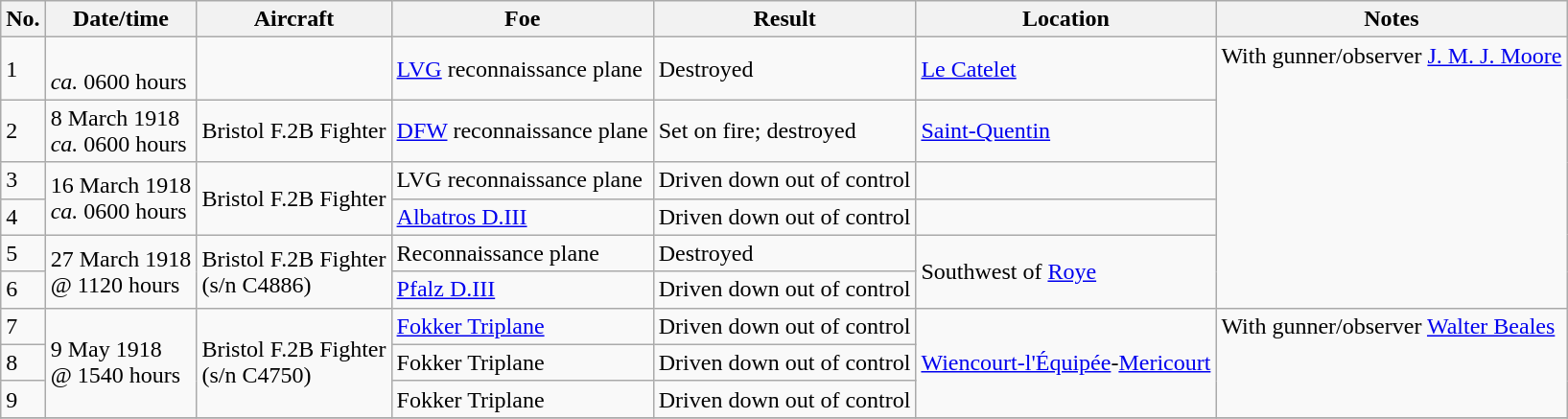<table class="wikitable">
<tr>
<th>No.</th>
<th>Date/time</th>
<th>Aircraft</th>
<th>Foe</th>
<th>Result</th>
<th>Location</th>
<th>Notes</th>
</tr>
<tr>
<td>1</td>
<td><br><em>ca.</em> 0600 hours</td>
<td></td>
<td><a href='#'>LVG</a> reconnaissance plane</td>
<td>Destroyed</td>
<td><a href='#'>Le Catelet</a></td>
<td rowspan="6" valign="top">With gunner/observer <a href='#'>J. M. J. Moore</a></td>
</tr>
<tr>
<td>2</td>
<td>8 March 1918<br><em>ca.</em> 0600 hours</td>
<td>Bristol F.2B Fighter</td>
<td><a href='#'>DFW</a> reconnaissance plane</td>
<td>Set on fire; destroyed</td>
<td><a href='#'>Saint-Quentin</a></td>
</tr>
<tr>
<td>3</td>
<td rowspan="2">16 March 1918<br><em>ca.</em> 0600 hours</td>
<td rowspan="2">Bristol F.2B Fighter</td>
<td>LVG reconnaissance plane</td>
<td>Driven down out of control</td>
</tr>
<tr>
<td>4</td>
<td><a href='#'>Albatros D.III</a></td>
<td>Driven down out of control</td>
<td></td>
</tr>
<tr>
<td>5</td>
<td rowspan="2">27 March 1918<br>@ 1120 hours</td>
<td rowspan="2">Bristol F.2B Fighter<br>(s/n C4886)</td>
<td>Reconnaissance plane</td>
<td>Destroyed</td>
<td rowspan="2">Southwest of <a href='#'>Roye</a></td>
</tr>
<tr>
<td>6</td>
<td><a href='#'>Pfalz D.III</a></td>
<td>Driven down out of control</td>
</tr>
<tr>
<td>7</td>
<td rowspan="3">9 May 1918<br>@ 1540 hours</td>
<td rowspan="3">Bristol F.2B Fighter<br>(s/n C4750)</td>
<td><a href='#'>Fokker Triplane</a></td>
<td>Driven down out of control</td>
<td rowspan="3"><a href='#'>Wiencourt-l'Équipée</a>-<a href='#'>Mericourt</a></td>
<td rowspan="3" valign="top">With gunner/observer <a href='#'>Walter Beales</a></td>
</tr>
<tr>
<td>8</td>
<td>Fokker Triplane</td>
<td>Driven down out of control</td>
</tr>
<tr>
<td>9</td>
<td>Fokker Triplane</td>
<td>Driven down out of control</td>
</tr>
<tr>
</tr>
</table>
